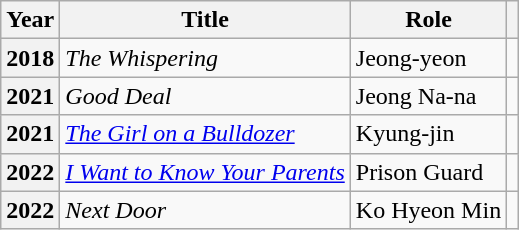<table class="wikitable plainrowheaders sortable">
<tr>
<th scope="col">Year</th>
<th scope="col">Title</th>
<th scope="col">Role</th>
<th scope="col" class="unsortable"></th>
</tr>
<tr>
<th scope="row">2018</th>
<td><em>The Whispering</em></td>
<td>Jeong-yeon</td>
<td style="text-align:center"></td>
</tr>
<tr>
<th scope="row">2021</th>
<td><em>Good Deal</em></td>
<td>Jeong Na-na</td>
<td style="text-align:center"></td>
</tr>
<tr>
<th scope="row">2021</th>
<td><em><a href='#'>The Girl on a Bulldozer</a></em></td>
<td>Kyung-jin</td>
<td style="text-align:center"></td>
</tr>
<tr>
<th scope="row">2022</th>
<td><em><a href='#'>I Want to Know Your Parents</a></em></td>
<td>Prison Guard</td>
<td style="text-align:center"></td>
</tr>
<tr>
<th scope="row">2022</th>
<td><em>Next Door</em></td>
<td>Ko Hyeon Min</td>
<td style="text-align:center"></td>
</tr>
</table>
